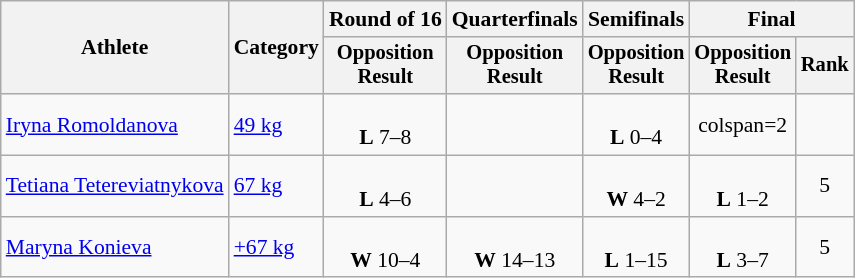<table class="wikitable" style="text-align:center; font-size:90%">
<tr>
<th rowspan=2>Athlete</th>
<th rowspan=2>Category</th>
<th>Round of 16</th>
<th>Quarterfinals</th>
<th>Semifinals</th>
<th colspan=2>Final</th>
</tr>
<tr style="font-size:95%">
<th>Opposition<br>Result</th>
<th>Opposition<br>Result</th>
<th>Opposition<br>Result</th>
<th>Opposition<br>Result</th>
<th>Rank</th>
</tr>
<tr>
<td align=left><a href='#'>Iryna Romoldanova</a></td>
<td align=left><a href='#'>49 kg</a></td>
<td><br> <strong>L</strong> 7–8</td>
<td></td>
<td><br> <strong>L</strong> 0–4</td>
<td>colspan=2 </td>
</tr>
<tr>
<td align=left><a href='#'>Tetiana Tetereviatnykova</a></td>
<td align=left><a href='#'>67 kg</a></td>
<td><br> <strong>L</strong> 4–6</td>
<td></td>
<td><br> <strong>W</strong> 4–2</td>
<td><br> <strong>L</strong> 1–2</td>
<td>5</td>
</tr>
<tr>
<td align=left><a href='#'>Maryna Konieva</a></td>
<td align=left><a href='#'>+67 kg</a></td>
<td><br> <strong>W</strong> 10–4</td>
<td><br> <strong>W</strong> 14–13</td>
<td><br> <strong>L</strong> 1–15</td>
<td><br> <strong>L</strong> 3–7</td>
<td>5</td>
</tr>
</table>
